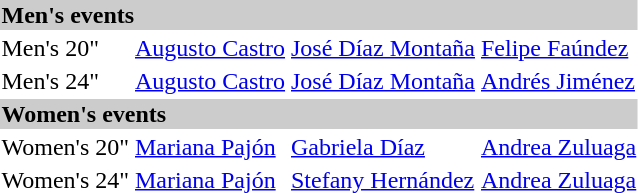<table>
<tr bgcolor="#cccccc">
<td colspan=4><strong>Men's events</strong></td>
</tr>
<tr>
<td>Men's 20"<br></td>
<td><a href='#'>Augusto Castro</a><br><em></em></td>
<td><a href='#'>José Díaz Montaña</a><br><em></em></td>
<td><a href='#'>Felipe Faúndez</a><br><em></em></td>
</tr>
<tr>
<td>Men's 24"<br></td>
<td><a href='#'>Augusto Castro</a><br><em></em></td>
<td><a href='#'>José Díaz Montaña</a><br><em></em></td>
<td><a href='#'>Andrés Jiménez</a><br><em></em></td>
</tr>
<tr bgcolor="#cccccc">
<td colspan=4><strong>Women's events</strong></td>
</tr>
<tr>
<td>Women's 20"<br></td>
<td><a href='#'>Mariana Pajón</a><br><em></em></td>
<td><a href='#'>Gabriela Díaz</a><br><em></em></td>
<td><a href='#'>Andrea Zuluaga</a><br><em></em></td>
</tr>
<tr>
<td>Women's 24"<br></td>
<td><a href='#'>Mariana Pajón</a><br><em></em></td>
<td><a href='#'>Stefany Hernández</a><br><em></em></td>
<td><a href='#'>Andrea Zuluaga</a><br><em></em></td>
</tr>
</table>
